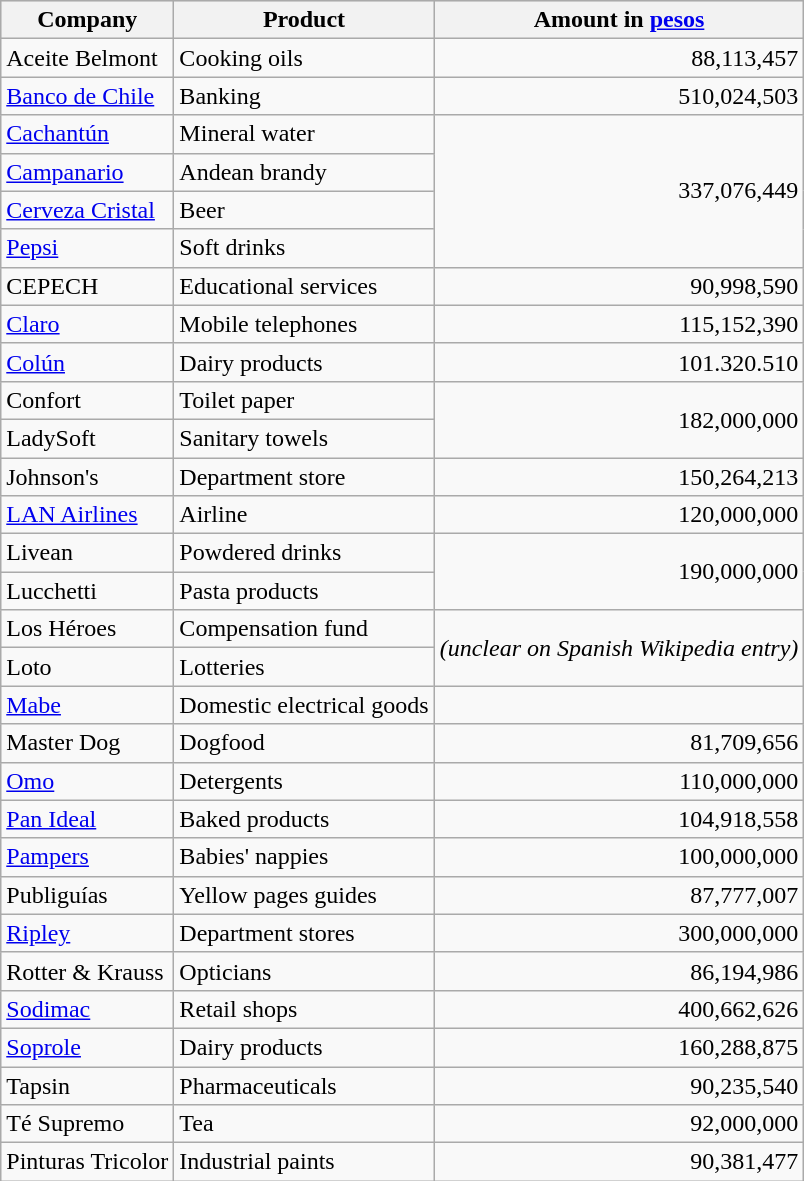<table class="wikitable">
<tr style="background:#dedede;">
<th>Company</th>
<th>Product</th>
<th>Amount in <a href='#'>pesos</a></th>
</tr>
<tr>
<td>Aceite Belmont</td>
<td>Cooking oils</td>
<td align=right>88,113,457</td>
</tr>
<tr>
<td><a href='#'>Banco de Chile</a></td>
<td>Banking</td>
<td align=right>510,024,503</td>
</tr>
<tr>
<td><a href='#'>Cachantún</a></td>
<td>Mineral water</td>
<td rowspan="4" style="text-align:right;">337,076,449</td>
</tr>
<tr>
<td><a href='#'>Campanario</a></td>
<td>Andean brandy</td>
</tr>
<tr>
<td><a href='#'>Cerveza Cristal</a></td>
<td>Beer</td>
</tr>
<tr>
<td><a href='#'>Pepsi</a></td>
<td>Soft drinks</td>
</tr>
<tr>
<td>CEPECH</td>
<td>Educational services</td>
<td align=right>90,998,590</td>
</tr>
<tr>
<td><a href='#'>Claro</a></td>
<td>Mobile telephones</td>
<td align=right>115,152,390</td>
</tr>
<tr>
<td><a href='#'>Colún</a></td>
<td>Dairy products</td>
<td align=right>101.320.510</td>
</tr>
<tr>
<td>Confort</td>
<td>Toilet paper</td>
<td rowspan="2" style="text-align:right;">182,000,000</td>
</tr>
<tr>
<td>LadySoft</td>
<td>Sanitary towels</td>
</tr>
<tr>
<td>Johnson's</td>
<td>Department store</td>
<td align=right>150,264,213</td>
</tr>
<tr>
<td><a href='#'>LAN Airlines</a></td>
<td>Airline</td>
<td align=right>120,000,000</td>
</tr>
<tr>
<td>Livean</td>
<td>Powdered drinks</td>
<td rowspan="2" style="text-align:right;">190,000,000</td>
</tr>
<tr>
<td>Lucchetti</td>
<td>Pasta products</td>
</tr>
<tr>
<td>Los Héroes</td>
<td>Compensation fund</td>
<td rowspan="2" style="text-align:right;"align=right><em>(unclear on Spanish Wikipedia entry)</em></td>
</tr>
<tr>
<td>Loto</td>
<td>Lotteries</td>
</tr>
<tr>
<td><a href='#'>Mabe</a></td>
<td>Domestic electrical goods</td>
<td align=right></td>
</tr>
<tr>
<td>Master Dog</td>
<td>Dogfood</td>
<td align=right>81,709,656</td>
</tr>
<tr>
<td><a href='#'>Omo</a></td>
<td>Detergents</td>
<td align=right>110,000,000</td>
</tr>
<tr>
<td><a href='#'>Pan Ideal</a></td>
<td>Baked products</td>
<td align=right>104,918,558</td>
</tr>
<tr>
<td><a href='#'>Pampers</a></td>
<td>Babies' nappies</td>
<td align=right>100,000,000</td>
</tr>
<tr>
<td>Publiguías</td>
<td>Yellow pages guides</td>
<td align=right>87,777,007</td>
</tr>
<tr>
<td><a href='#'>Ripley</a></td>
<td>Department stores</td>
<td align=right>300,000,000</td>
</tr>
<tr>
<td>Rotter & Krauss</td>
<td>Opticians</td>
<td align=right>86,194,986</td>
</tr>
<tr>
<td><a href='#'>Sodimac</a></td>
<td>Retail shops</td>
<td align=right>400,662,626</td>
</tr>
<tr>
<td><a href='#'>Soprole</a></td>
<td>Dairy products</td>
<td align=right>160,288,875</td>
</tr>
<tr>
<td>Tapsin</td>
<td>Pharmaceuticals</td>
<td align=right>90,235,540</td>
</tr>
<tr>
<td>Té Supremo</td>
<td>Tea</td>
<td align=right>92,000,000</td>
</tr>
<tr>
<td>Pinturas Tricolor</td>
<td>Industrial paints</td>
<td align=right>90,381,477</td>
</tr>
</table>
